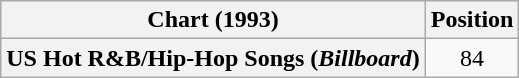<table class="wikitable plainrowheaders" style="text-align:center">
<tr>
<th scope="col">Chart (1993)</th>
<th scope="col">Position</th>
</tr>
<tr>
<th scope="row">US Hot R&B/Hip-Hop Songs (<em>Billboard</em>)</th>
<td>84</td>
</tr>
</table>
